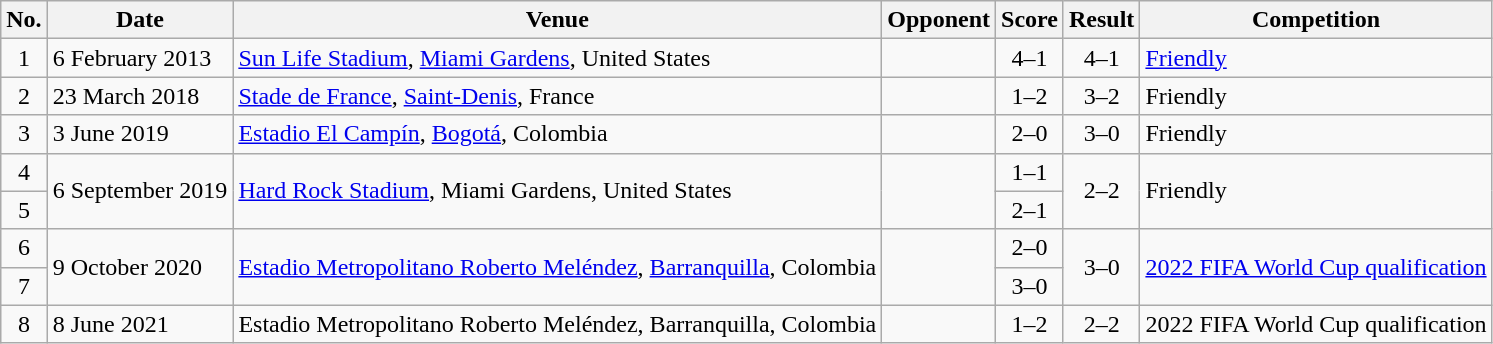<table class="wikitable sortable">
<tr>
<th scope="col">No.</th>
<th scope="col">Date</th>
<th scope="col">Venue</th>
<th scope="col">Opponent</th>
<th scope="col">Score</th>
<th scope="col">Result</th>
<th scope="col">Competition</th>
</tr>
<tr>
<td align="center">1</td>
<td>6 February 2013</td>
<td><a href='#'>Sun Life Stadium</a>, <a href='#'>Miami Gardens</a>, United States</td>
<td></td>
<td align="center">4–1</td>
<td align="center">4–1</td>
<td><a href='#'>Friendly</a></td>
</tr>
<tr>
<td align="center">2</td>
<td>23 March 2018</td>
<td><a href='#'>Stade de France</a>, <a href='#'>Saint-Denis</a>, France</td>
<td></td>
<td align="center">1–2</td>
<td align="center">3–2</td>
<td>Friendly</td>
</tr>
<tr>
<td align="center">3</td>
<td>3 June 2019</td>
<td><a href='#'>Estadio El Campín</a>, <a href='#'>Bogotá</a>, Colombia</td>
<td></td>
<td align="center">2–0</td>
<td align="center">3–0</td>
<td>Friendly</td>
</tr>
<tr>
<td align="center">4</td>
<td rowspan="2">6 September 2019</td>
<td rowspan="2"><a href='#'>Hard Rock Stadium</a>, Miami Gardens, United States</td>
<td rowspan="2"></td>
<td align="center">1–1</td>
<td rowspan="2" align="center">2–2</td>
<td rowspan="2">Friendly</td>
</tr>
<tr>
<td align="center">5</td>
<td align="center">2–1</td>
</tr>
<tr>
<td align="center">6</td>
<td rowspan="2">9 October 2020</td>
<td rowspan="2"><a href='#'>Estadio Metropolitano Roberto Meléndez</a>, <a href='#'>Barranquilla</a>, Colombia</td>
<td rowspan="2"></td>
<td align="center">2–0</td>
<td rowspan="2" align="center">3–0</td>
<td rowspan="2"><a href='#'>2022 FIFA World Cup qualification</a></td>
</tr>
<tr>
<td align="center">7</td>
<td align="center">3–0</td>
</tr>
<tr>
<td align="center">8</td>
<td>8 June 2021</td>
<td>Estadio Metropolitano Roberto Meléndez, Barranquilla, Colombia</td>
<td></td>
<td align="center">1–2</td>
<td align="center">2–2</td>
<td>2022 FIFA World Cup qualification</td>
</tr>
</table>
